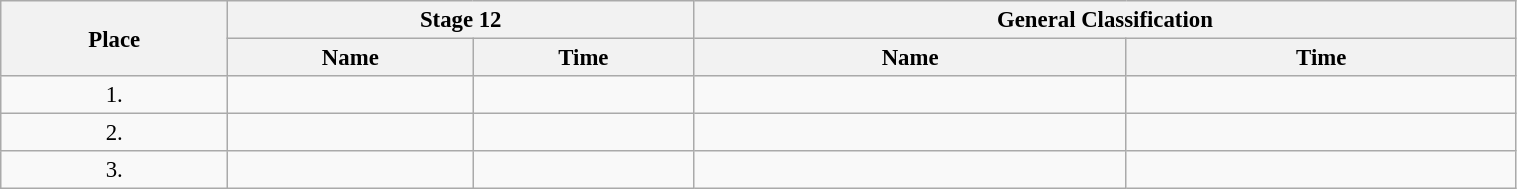<table class="wikitable"  style="font-size:95%; width:80%;">
<tr>
<th rowspan="2">Place</th>
<th colspan="2">Stage 12</th>
<th colspan="2">General Classification</th>
</tr>
<tr>
<th>Name</th>
<th>Time</th>
<th>Name</th>
<th>Time</th>
</tr>
<tr>
<td style="text-align:center;">1.</td>
<td></td>
<td></td>
<td></td>
<td></td>
</tr>
<tr>
<td style="text-align:center;">2.</td>
<td></td>
<td></td>
<td></td>
<td></td>
</tr>
<tr>
<td style="text-align:center;">3.</td>
<td></td>
<td></td>
<td></td>
<td></td>
</tr>
</table>
